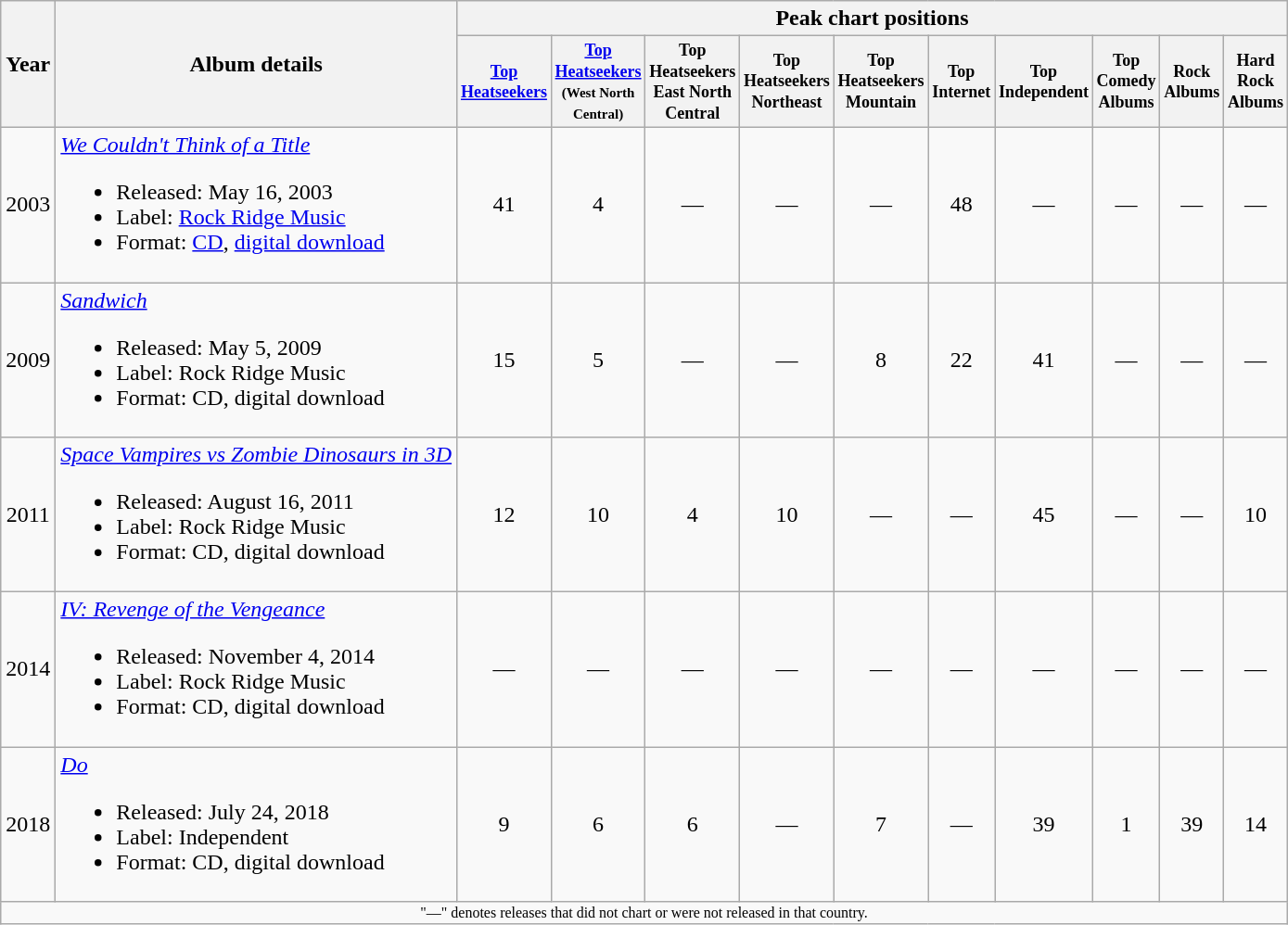<table class="wikitable" border="1">
<tr>
<th rowspan="2">Year</th>
<th rowspan="2">Album details</th>
<th colspan="10">Peak chart positions</th>
</tr>
<tr>
<th style="width:3em;font-size:75%;"><a href='#'>Top Heatseekers</a></th>
<th style="width:3em;font-size:75%;"><a href='#'>Top Heatseekers</a> <small>(West North Central)</small></th>
<th style="width:3em;font-size:75%;">Top Heatseekers East North Central</th>
<th style="width:3em;font-size:75%;">Top Heatseekers Northeast</th>
<th style="width:3em;font-size:75%;">Top Heatseekers Mountain</th>
<th style="width:3em;font-size:75%;">Top Internet</th>
<th style="width:3em;font-size:75%;">Top Independent</th>
<th style="width:3em;font-size:75%;">Top Comedy Albums</th>
<th style="width:3em;font-size:75%;">Rock Albums</th>
<th style="width:3em;font-size:75%;">Hard Rock Albums</th>
</tr>
<tr>
<td align="center">2003</td>
<td><em><a href='#'>We Couldn't Think of a Title</a></em><br><ul><li>Released: May 16, 2003</li><li>Label: <a href='#'>Rock Ridge Music</a></li><li>Format: <a href='#'>CD</a>, <a href='#'>digital download</a></li></ul></td>
<td align="center">41</td>
<td align="center">4</td>
<td align="center">—</td>
<td align="center">—</td>
<td align="center">—</td>
<td align="center">48</td>
<td align="center">—</td>
<td align="center">—</td>
<td align="center">—</td>
<td align="center">—</td>
</tr>
<tr>
<td align="center">2009</td>
<td><em><a href='#'>Sandwich</a></em><br><ul><li>Released: May 5, 2009</li><li>Label: Rock Ridge Music</li><li>Format: CD, digital download</li></ul></td>
<td align="center">15</td>
<td align="center">5</td>
<td align="center">—</td>
<td align="center">—</td>
<td align="center">8</td>
<td align="center">22</td>
<td align="center">41</td>
<td align="center">—</td>
<td align="center">—</td>
<td align="center">—</td>
</tr>
<tr>
<td align="center">2011</td>
<td><em><a href='#'>Space Vampires vs Zombie Dinosaurs in 3D</a></em><br><ul><li>Released: August 16, 2011</li><li>Label: Rock Ridge Music</li><li>Format: CD, digital download</li></ul></td>
<td align="center">12</td>
<td align="center">10</td>
<td align="center">4</td>
<td align="center">10</td>
<td align="center">—</td>
<td align="center">—</td>
<td align="center">45</td>
<td align="center">—</td>
<td align="center">—</td>
<td align="center">10</td>
</tr>
<tr>
<td align="center">2014</td>
<td><em><a href='#'>IV: Revenge of the Vengeance</a></em><br><ul><li>Released: November 4, 2014</li><li>Label: Rock Ridge Music</li><li>Format: CD, digital download</li></ul></td>
<td align="center">—</td>
<td align="center">—</td>
<td align="center">—</td>
<td align="center">—</td>
<td align="center">—</td>
<td align="center">—</td>
<td align="center">—</td>
<td align="center">—</td>
<td align="center">—</td>
<td align="center">—</td>
</tr>
<tr>
<td align="center">2018</td>
<td><em><a href='#'>Do</a></em><br><ul><li>Released: July 24, 2018</li><li>Label: Independent</li><li>Format: CD, digital download</li></ul></td>
<td align="center">9</td>
<td align="center">6</td>
<td align="center">6</td>
<td align="center">—</td>
<td align="center">7</td>
<td align="center">—</td>
<td align="center">39</td>
<td align="center">1</td>
<td align="center">39</td>
<td align="center">14</td>
</tr>
<tr>
<td align="center" colspan="13" style="font-size: 8pt">"—" denotes releases that did not chart or were not released in that country.</td>
</tr>
</table>
